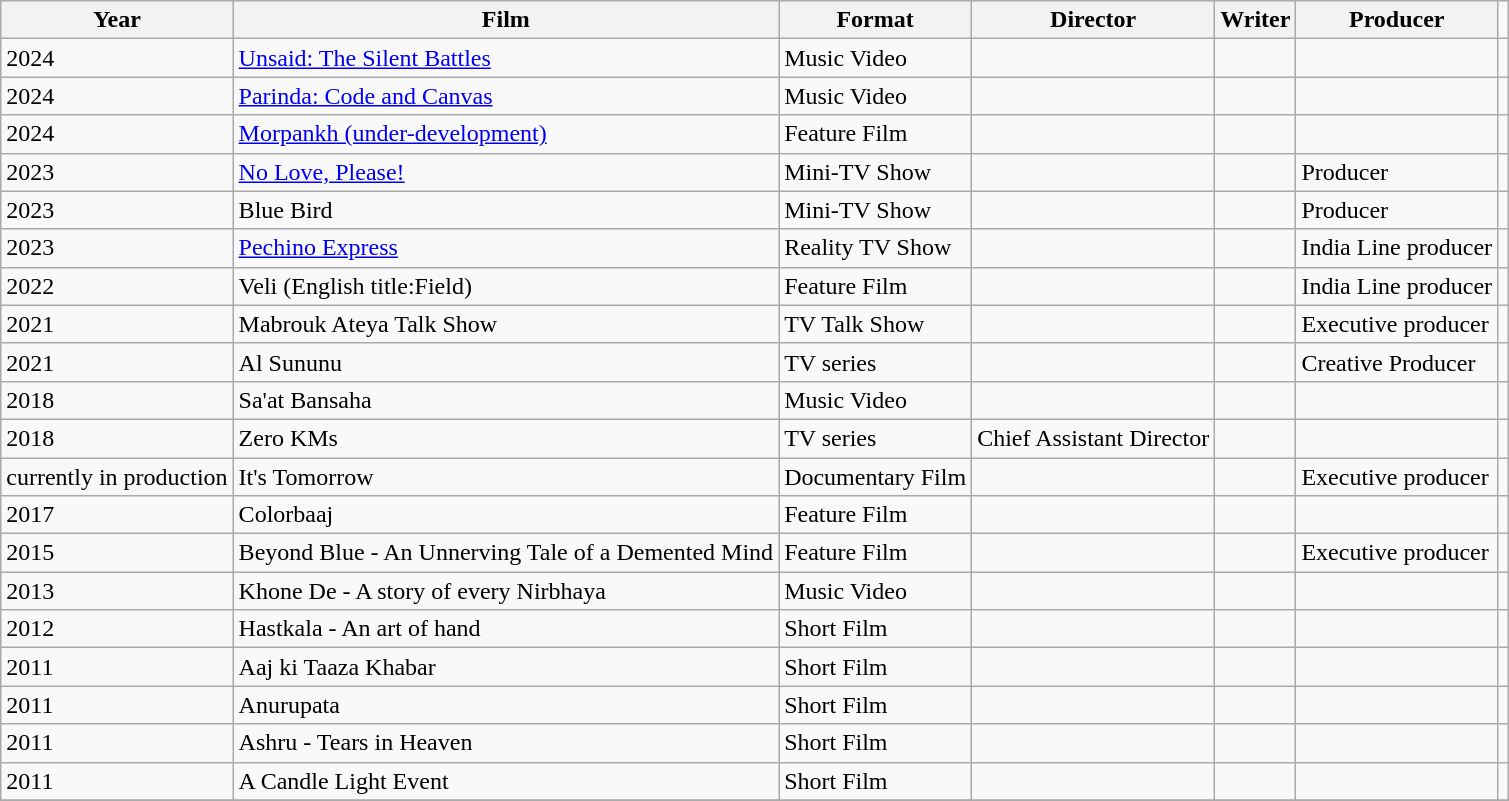<table class="wikitable">
<tr>
<th>Year</th>
<th>Film</th>
<th>Format</th>
<th>Director</th>
<th>Writer</th>
<th>Producer</th>
</tr>
<tr>
<td>2024</td>
<td><a href='#'>Unsaid: The Silent Battles</a></td>
<td>Music Video</td>
<td></td>
<td></td>
<td></td>
<td></td>
</tr>
<tr>
<td>2024</td>
<td><a href='#'>Parinda: Code and Canvas</a></td>
<td>Music Video</td>
<td></td>
<td></td>
<td></td>
<td></td>
</tr>
<tr>
<td>2024</td>
<td><a href='#'>Morpankh (under-development)</a></td>
<td>Feature Film</td>
<td></td>
<td></td>
<td></td>
<td></td>
</tr>
<tr>
<td>2023</td>
<td><a href='#'>No Love, Please!</a></td>
<td>Mini-TV Show</td>
<td></td>
<td></td>
<td>Producer</td>
<td></td>
</tr>
<tr>
<td>2023</td>
<td>Blue Bird</td>
<td>Mini-TV Show</td>
<td></td>
<td></td>
<td>Producer</td>
<td></td>
</tr>
<tr>
<td>2023</td>
<td><a href='#'>Pechino Express</a></td>
<td>Reality TV Show</td>
<td></td>
<td></td>
<td>India Line producer</td>
<td></td>
</tr>
<tr>
<td>2022</td>
<td>Veli (English title:Field)</td>
<td>Feature Film</td>
<td></td>
<td></td>
<td>India Line producer</td>
<td></td>
</tr>
<tr>
<td>2021</td>
<td>Mabrouk Ateya Talk Show</td>
<td>TV Talk Show</td>
<td></td>
<td></td>
<td>Executive producer</td>
<td></td>
</tr>
<tr>
<td>2021</td>
<td>Al Sununu</td>
<td>TV series</td>
<td></td>
<td></td>
<td>Creative Producer</td>
<td></td>
</tr>
<tr>
<td>2018</td>
<td>Sa'at Bansaha</td>
<td>Music Video</td>
<td></td>
<td></td>
<td></td>
<td></td>
</tr>
<tr>
<td>2018</td>
<td>Zero KMs</td>
<td>TV series</td>
<td>Chief Assistant Director</td>
<td></td>
<td></td>
<td></td>
</tr>
<tr>
<td>currently in production</td>
<td>It's Tomorrow</td>
<td>Documentary Film</td>
<td></td>
<td></td>
<td>Executive producer</td>
<td></td>
</tr>
<tr>
<td>2017</td>
<td>Colorbaaj</td>
<td>Feature Film</td>
<td></td>
<td></td>
<td></td>
<td></td>
</tr>
<tr>
<td>2015</td>
<td>Beyond Blue - An Unnerving Tale of a Demented Mind</td>
<td>Feature Film</td>
<td></td>
<td></td>
<td>Executive producer</td>
<td></td>
</tr>
<tr>
<td>2013</td>
<td>Khone De - A story of every Nirbhaya</td>
<td>Music Video</td>
<td></td>
<td></td>
<td></td>
<td></td>
</tr>
<tr>
<td>2012</td>
<td>Hastkala - An art of hand</td>
<td>Short Film</td>
<td></td>
<td></td>
<td></td>
<td></td>
</tr>
<tr>
<td>2011</td>
<td>Aaj ki Taaza Khabar</td>
<td>Short Film</td>
<td></td>
<td></td>
<td></td>
<td></td>
</tr>
<tr>
<td>2011</td>
<td>Anurupata</td>
<td>Short Film</td>
<td></td>
<td></td>
<td></td>
<td></td>
</tr>
<tr>
<td>2011</td>
<td>Ashru - Tears in Heaven</td>
<td>Short Film</td>
<td></td>
<td></td>
<td></td>
<td></td>
</tr>
<tr>
<td>2011</td>
<td>A Candle Light Event</td>
<td>Short Film</td>
<td></td>
<td></td>
<td></td>
<td></td>
</tr>
<tr>
</tr>
</table>
